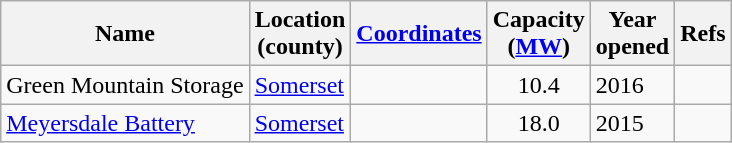<table class="wikitable sortable">
<tr>
<th>Name</th>
<th>Location<br>(county)</th>
<th><a href='#'>Coordinates</a></th>
<th>Capacity<br>(<a href='#'>MW</a>)</th>
<th>Year<br>opened</th>
<th>Refs</th>
</tr>
<tr>
<td>Green Mountain Storage</td>
<td><a href='#'>Somerset</a></td>
<td></td>
<td align="center">10.4</td>
<td>2016</td>
<td></td>
</tr>
<tr>
<td><a href='#'>Meyersdale Battery</a></td>
<td><a href='#'>Somerset</a></td>
<td></td>
<td align="center">18.0</td>
<td>2015</td>
<td></td>
</tr>
</table>
